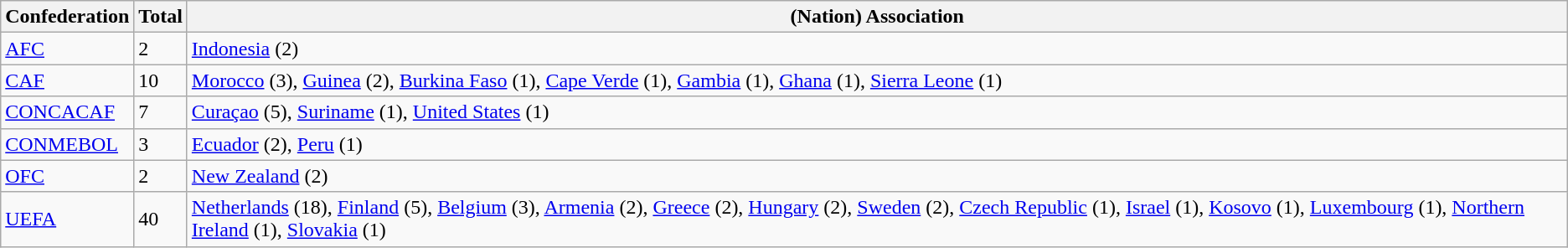<table class="wikitable sortable" style="text-align:left">
<tr>
<th scope="row">Confederation</th>
<th scope="col">Total</th>
<th scope="col" class="unsortable">(Nation) Association</th>
</tr>
<tr>
<td><a href='#'>AFC</a></td>
<td>2</td>
<td> <a href='#'>Indonesia</a> (2)</td>
</tr>
<tr>
<td><a href='#'>CAF</a></td>
<td>10</td>
<td> <a href='#'>Morocco</a> (3),  <a href='#'>Guinea</a> (2),  <a href='#'>Burkina Faso</a> (1),  <a href='#'>Cape Verde</a> (1),  <a href='#'>Gambia</a> (1),  <a href='#'>Ghana</a> (1),  <a href='#'>Sierra Leone</a> (1)</td>
</tr>
<tr>
<td><a href='#'>CONCACAF</a></td>
<td>7</td>
<td> <a href='#'>Curaçao</a> (5),  <a href='#'>Suriname</a> (1),  <a href='#'>United States</a> (1)</td>
</tr>
<tr>
<td><a href='#'>CONMEBOL</a></td>
<td>3</td>
<td> <a href='#'>Ecuador</a> (2),  <a href='#'>Peru</a> (1)</td>
</tr>
<tr>
<td><a href='#'>OFC</a></td>
<td>2</td>
<td> <a href='#'>New Zealand</a> (2)</td>
</tr>
<tr>
<td><a href='#'>UEFA</a></td>
<td>40</td>
<td> <a href='#'>Netherlands</a> (18),  <a href='#'>Finland</a> (5),  <a href='#'>Belgium</a> (3),  <a href='#'>Armenia</a> (2),  <a href='#'>Greece</a> (2),  <a href='#'>Hungary</a> (2),  <a href='#'>Sweden</a> (2),  <a href='#'>Czech Republic</a> (1),  <a href='#'>Israel</a> (1),  <a href='#'>Kosovo</a> (1),  <a href='#'>Luxembourg</a> (1),  <a href='#'>Northern Ireland</a> (1),  <a href='#'>Slovakia</a> (1)</td>
</tr>
</table>
